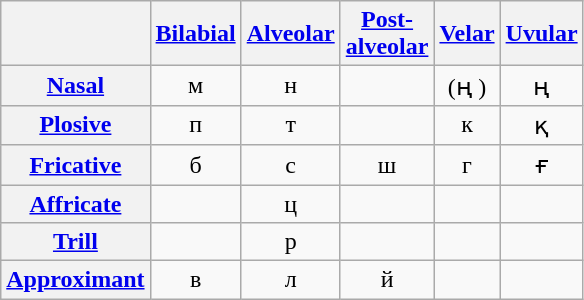<table class="wikitable" style="text-align:center">
<tr>
<th></th>
<th><a href='#'>Bilabial</a></th>
<th><a href='#'>Alveolar</a></th>
<th><a href='#'>Post-<br>alveolar</a></th>
<th><a href='#'>Velar</a></th>
<th><a href='#'>Uvular</a></th>
</tr>
<tr>
<th><a href='#'>Nasal</a></th>
<td>м </td>
<td>н </td>
<td></td>
<td>(ң )</td>
<td>ң </td>
</tr>
<tr align="center">
<th><a href='#'>Plosive</a></th>
<td>п </td>
<td>т </td>
<td></td>
<td>к </td>
<td>қ </td>
</tr>
<tr align="center">
<th><a href='#'>Fricative</a></th>
<td>б </td>
<td>с </td>
<td>ш </td>
<td>г </td>
<td>ғ </td>
</tr>
<tr align="center">
<th><a href='#'>Affricate</a></th>
<td></td>
<td>ц </td>
<td></td>
<td></td>
<td></td>
</tr>
<tr align="center">
<th><a href='#'>Trill</a></th>
<td></td>
<td>р </td>
<td></td>
<td></td>
<td></td>
</tr>
<tr align="center">
<th><a href='#'>Approximant</a></th>
<td>в </td>
<td>л </td>
<td>й </td>
<td></td>
<td></td>
</tr>
</table>
